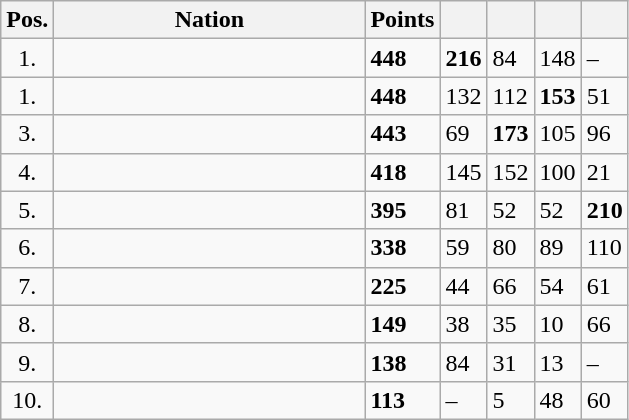<table class="wikitable">
<tr>
<th width=10px>Pos.</th>
<th width=200px>Nation</th>
<th width=20px>Points</th>
<th width=20px></th>
<th width=20px></th>
<th width=20px></th>
<th width=20px></th>
</tr>
<tr>
<td align=center>1.</td>
<td></td>
<td><strong>448</strong></td>
<td><strong>216</strong></td>
<td>84</td>
<td>148</td>
<td>–</td>
</tr>
<tr>
<td align=center>1.</td>
<td></td>
<td><strong>448</strong></td>
<td>132</td>
<td>112</td>
<td><strong>153</strong></td>
<td>51</td>
</tr>
<tr>
<td align=center>3.</td>
<td></td>
<td><strong>443</strong></td>
<td>69</td>
<td><strong>173</strong></td>
<td>105</td>
<td>96</td>
</tr>
<tr>
<td align=center>4.</td>
<td></td>
<td><strong>418</strong></td>
<td>145</td>
<td>152</td>
<td>100</td>
<td>21</td>
</tr>
<tr>
<td align=center>5.</td>
<td></td>
<td><strong>395</strong></td>
<td>81</td>
<td>52</td>
<td>52</td>
<td><strong>210</strong></td>
</tr>
<tr>
<td align=center>6.</td>
<td></td>
<td><strong>338</strong></td>
<td>59</td>
<td>80</td>
<td>89</td>
<td>110</td>
</tr>
<tr>
<td align=center>7.</td>
<td></td>
<td><strong>225</strong></td>
<td>44</td>
<td>66</td>
<td>54</td>
<td>61</td>
</tr>
<tr>
<td align=center>8.</td>
<td></td>
<td><strong>149</strong></td>
<td>38</td>
<td>35</td>
<td>10</td>
<td>66</td>
</tr>
<tr>
<td align=center>9.</td>
<td></td>
<td><strong>138</strong></td>
<td>84</td>
<td>31</td>
<td>13</td>
<td>–</td>
</tr>
<tr>
<td align=center>10.</td>
<td></td>
<td><strong>113</strong></td>
<td>–</td>
<td>5</td>
<td>48</td>
<td>60</td>
</tr>
</table>
